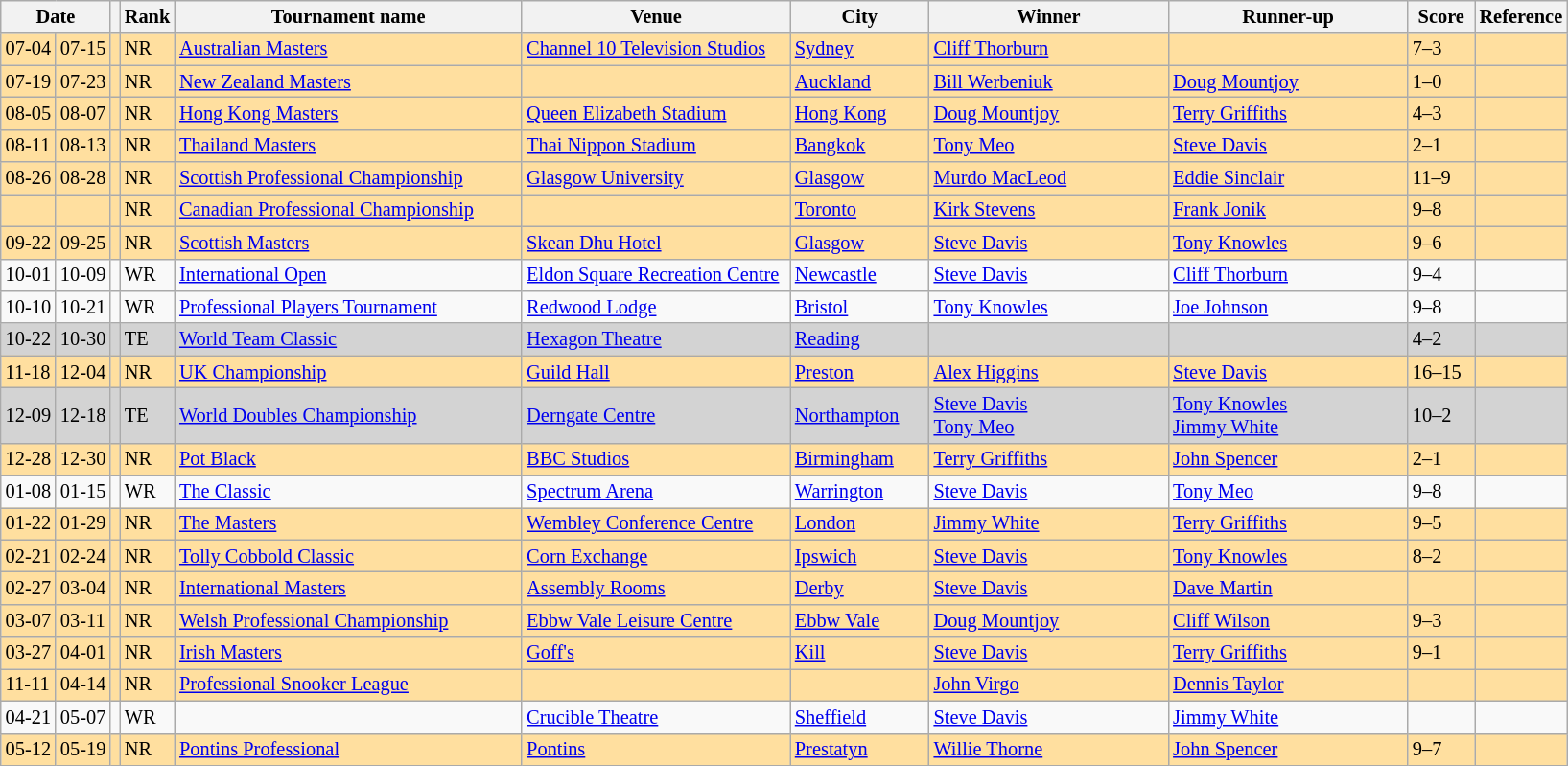<table class="wikitable" style="font-size: 85%">
<tr>
<th colspan="2" width=40 align="center">Date</th>
<th></th>
<th>Rank</th>
<th width=235>Tournament name</th>
<th width=180>Venue</th>
<th width=90>City</th>
<th width=160>Winner</th>
<th width=160>Runner-up</th>
<th width=40>Score</th>
<th width=20>Reference</th>
</tr>
<tr bgcolor="#ffdf9f">
<td>07-04</td>
<td>07-15</td>
<td></td>
<td>NR</td>
<td><a href='#'>Australian Masters</a></td>
<td><a href='#'>Channel 10 Television Studios</a></td>
<td><a href='#'>Sydney</a></td>
<td> <a href='#'>Cliff Thorburn</a></td>
<td></td>
<td>7–3</td>
<td></td>
</tr>
<tr bgcolor="#ffdf9f">
<td>07-19</td>
<td>07-23</td>
<td></td>
<td>NR</td>
<td><a href='#'>New Zealand Masters</a></td>
<td></td>
<td><a href='#'>Auckland</a></td>
<td> <a href='#'>Bill Werbeniuk</a></td>
<td> <a href='#'>Doug Mountjoy</a></td>
<td>1–0</td>
<td></td>
</tr>
<tr bgcolor="#ffdf9f">
<td>08-05</td>
<td>08-07</td>
<td></td>
<td>NR</td>
<td><a href='#'>Hong Kong Masters</a></td>
<td><a href='#'>Queen Elizabeth Stadium</a></td>
<td><a href='#'>Hong Kong</a></td>
<td> <a href='#'>Doug Mountjoy</a></td>
<td> <a href='#'>Terry Griffiths</a></td>
<td>4–3</td>
<td></td>
</tr>
<tr bgcolor="#ffdf9f">
<td>08-11</td>
<td>08-13</td>
<td></td>
<td>NR</td>
<td><a href='#'>Thailand Masters</a></td>
<td><a href='#'>Thai Nippon Stadium</a></td>
<td><a href='#'>Bangkok</a></td>
<td> <a href='#'>Tony Meo</a></td>
<td> <a href='#'>Steve Davis</a></td>
<td>2–1</td>
<td></td>
</tr>
<tr bgcolor="#ffdf9f">
<td>08-26</td>
<td>08-28</td>
<td></td>
<td>NR</td>
<td><a href='#'>Scottish Professional Championship</a></td>
<td><a href='#'>Glasgow University</a></td>
<td><a href='#'>Glasgow</a></td>
<td> <a href='#'>Murdo MacLeod</a></td>
<td> <a href='#'>Eddie Sinclair</a></td>
<td>11–9</td>
<td></td>
</tr>
<tr bgcolor="#ffdf9f">
<td></td>
<td></td>
<td></td>
<td>NR</td>
<td><a href='#'>Canadian Professional Championship</a></td>
<td></td>
<td><a href='#'>Toronto</a></td>
<td> <a href='#'>Kirk Stevens</a></td>
<td> <a href='#'>Frank Jonik</a></td>
<td>9–8</td>
<td></td>
</tr>
<tr bgcolor="#ffdf9f">
<td>09-22</td>
<td>09-25</td>
<td></td>
<td>NR</td>
<td><a href='#'>Scottish Masters</a></td>
<td><a href='#'>Skean Dhu Hotel</a></td>
<td><a href='#'>Glasgow</a></td>
<td> <a href='#'>Steve Davis</a></td>
<td> <a href='#'>Tony Knowles</a></td>
<td>9–6</td>
<td></td>
</tr>
<tr>
<td>10-01</td>
<td>10-09</td>
<td></td>
<td>WR</td>
<td><a href='#'>International Open</a></td>
<td><a href='#'>Eldon Square Recreation Centre</a></td>
<td><a href='#'>Newcastle</a></td>
<td> <a href='#'>Steve Davis</a></td>
<td> <a href='#'>Cliff Thorburn</a></td>
<td>9–4</td>
<td></td>
</tr>
<tr>
<td>10-10</td>
<td>10-21</td>
<td></td>
<td>WR</td>
<td><a href='#'>Professional Players Tournament</a></td>
<td><a href='#'>Redwood Lodge</a></td>
<td><a href='#'>Bristol</a></td>
<td> <a href='#'>Tony Knowles</a></td>
<td> <a href='#'>Joe Johnson</a></td>
<td>9–8</td>
<td></td>
</tr>
<tr style="background:lightgray;">
<td>10-22</td>
<td>10-30</td>
<td></td>
<td>TE</td>
<td><a href='#'>World Team Classic</a></td>
<td><a href='#'>Hexagon Theatre</a></td>
<td><a href='#'>Reading</a></td>
<td></td>
<td></td>
<td>4–2</td>
<td></td>
</tr>
<tr bgcolor="#ffdf9f">
<td>11-18</td>
<td>12-04</td>
<td></td>
<td>NR</td>
<td><a href='#'>UK Championship</a></td>
<td><a href='#'>Guild Hall</a></td>
<td><a href='#'>Preston</a></td>
<td> <a href='#'>Alex Higgins</a></td>
<td> <a href='#'>Steve Davis</a></td>
<td>16–15</td>
<td></td>
</tr>
<tr style="background:lightgray;">
<td>12-09</td>
<td>12-18</td>
<td></td>
<td>TE</td>
<td><a href='#'>World Doubles Championship</a></td>
<td><a href='#'>Derngate Centre</a></td>
<td><a href='#'>Northampton</a></td>
<td> <a href='#'>Steve Davis</a><br> <a href='#'>Tony Meo</a></td>
<td> <a href='#'>Tony Knowles</a><br> <a href='#'>Jimmy White</a></td>
<td>10–2</td>
<td></td>
</tr>
<tr bgcolor="#ffdf9f">
<td>12-28</td>
<td>12-30</td>
<td></td>
<td>NR</td>
<td><a href='#'>Pot Black</a></td>
<td><a href='#'>BBC Studios</a></td>
<td><a href='#'>Birmingham</a></td>
<td> <a href='#'>Terry Griffiths</a></td>
<td> <a href='#'>John Spencer</a></td>
<td>2–1</td>
<td></td>
</tr>
<tr>
<td>01-08</td>
<td>01-15</td>
<td></td>
<td>WR</td>
<td><a href='#'>The Classic</a></td>
<td><a href='#'>Spectrum Arena</a></td>
<td><a href='#'>Warrington</a></td>
<td> <a href='#'>Steve Davis</a></td>
<td> <a href='#'>Tony Meo</a></td>
<td>9–8</td>
<td></td>
</tr>
<tr bgcolor="#ffdf9f">
<td>01-22</td>
<td>01-29</td>
<td></td>
<td>NR</td>
<td><a href='#'>The Masters</a></td>
<td><a href='#'>Wembley Conference Centre</a></td>
<td><a href='#'>London</a></td>
<td> <a href='#'>Jimmy White</a></td>
<td> <a href='#'>Terry Griffiths</a></td>
<td>9–5</td>
<td></td>
</tr>
<tr bgcolor="#ffdf9f">
<td>02-21</td>
<td>02-24</td>
<td></td>
<td>NR</td>
<td><a href='#'>Tolly Cobbold Classic</a></td>
<td><a href='#'>Corn Exchange</a></td>
<td><a href='#'>Ipswich</a></td>
<td> <a href='#'>Steve Davis</a></td>
<td> <a href='#'>Tony Knowles</a></td>
<td>8–2</td>
<td></td>
</tr>
<tr bgcolor="#ffdf9f">
<td>02-27</td>
<td>03-04</td>
<td></td>
<td>NR</td>
<td><a href='#'>International Masters</a></td>
<td><a href='#'>Assembly Rooms</a></td>
<td><a href='#'>Derby</a></td>
<td> <a href='#'>Steve Davis</a></td>
<td> <a href='#'>Dave Martin</a></td>
<td></td>
<td></td>
</tr>
<tr bgcolor="#ffdf9f">
<td>03-07</td>
<td>03-11</td>
<td></td>
<td>NR</td>
<td><a href='#'>Welsh Professional Championship</a></td>
<td><a href='#'>Ebbw Vale Leisure Centre</a></td>
<td><a href='#'>Ebbw Vale</a></td>
<td> <a href='#'>Doug Mountjoy</a></td>
<td> <a href='#'>Cliff Wilson</a></td>
<td>9–3</td>
<td></td>
</tr>
<tr bgcolor="#ffdf9f">
<td>03-27</td>
<td>04-01</td>
<td></td>
<td>NR</td>
<td><a href='#'>Irish Masters</a></td>
<td><a href='#'>Goff's</a></td>
<td><a href='#'>Kill</a></td>
<td> <a href='#'>Steve Davis</a></td>
<td> <a href='#'>Terry Griffiths</a></td>
<td>9–1</td>
<td></td>
</tr>
<tr bgcolor="#ffdf9f">
<td>11-11</td>
<td>04-14</td>
<td></td>
<td>NR</td>
<td><a href='#'>Professional Snooker League</a></td>
<td></td>
<td></td>
<td> <a href='#'>John Virgo</a></td>
<td> <a href='#'>Dennis Taylor</a></td>
<td></td>
<td></td>
</tr>
<tr>
<td>04-21</td>
<td>05-07</td>
<td></td>
<td>WR</td>
<td></td>
<td><a href='#'>Crucible Theatre</a></td>
<td><a href='#'>Sheffield</a></td>
<td> <a href='#'>Steve Davis</a></td>
<td> <a href='#'>Jimmy White</a></td>
<td></td>
<td></td>
</tr>
<tr bgcolor="#ffdf9f">
<td>05-12</td>
<td>05-19</td>
<td></td>
<td>NR</td>
<td><a href='#'>Pontins Professional</a></td>
<td><a href='#'>Pontins</a></td>
<td><a href='#'>Prestatyn</a></td>
<td> <a href='#'>Willie Thorne</a></td>
<td> <a href='#'>John Spencer</a></td>
<td>9–7</td>
<td></td>
</tr>
</table>
